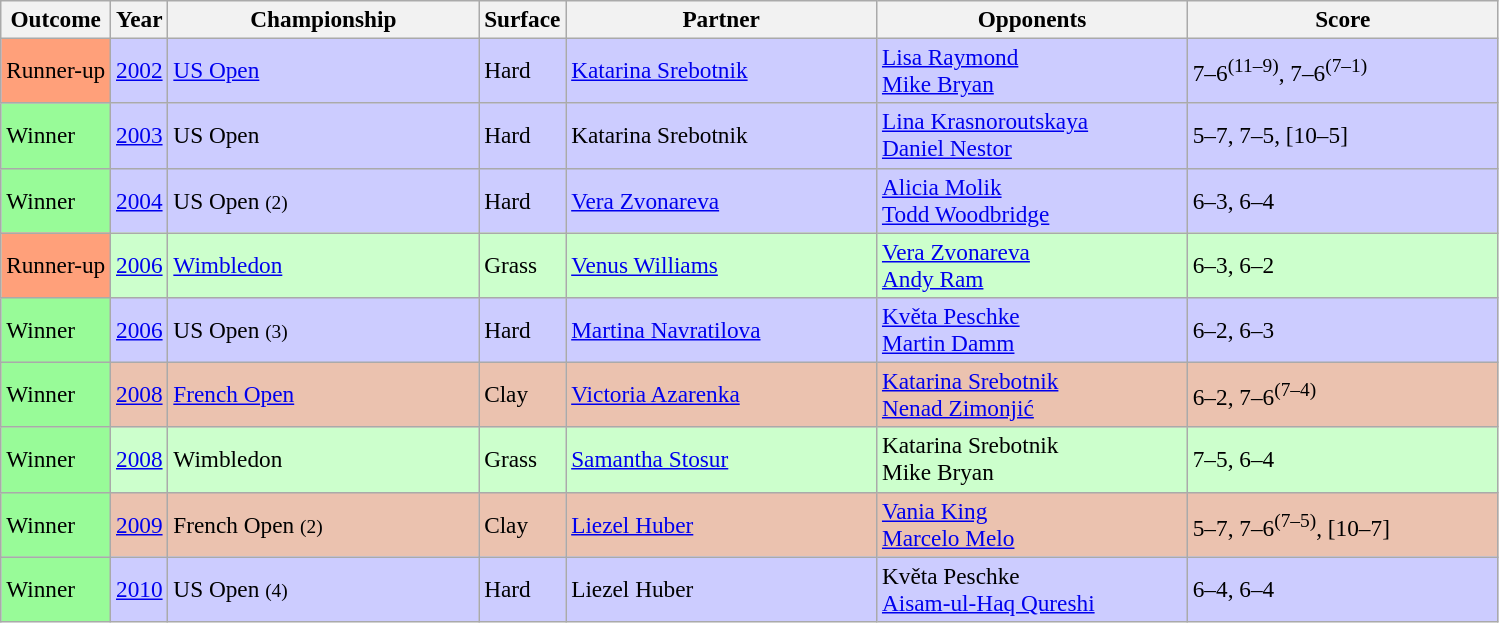<table class="sortable wikitable" style=font-size:97%>
<tr>
<th>Outcome</th>
<th>Year</th>
<th width=200>Championship</th>
<th>Surface</th>
<th width=200>Partner</th>
<th width=200>Opponents</th>
<th width=200>Score</th>
</tr>
<tr bgcolor=CCCCFF>
<td bgcolor=FFA07A>Runner-up</td>
<td><a href='#'>2002</a></td>
<td><a href='#'>US Open</a></td>
<td>Hard</td>
<td> <a href='#'>Katarina Srebotnik</a></td>
<td> <a href='#'>Lisa Raymond</a><br> <a href='#'>Mike Bryan</a></td>
<td>7–6<sup>(11–9)</sup>, 7–6<sup>(7–1)</sup></td>
</tr>
<tr bgcolor=CCCCFF>
<td bgcolor=98FB98>Winner</td>
<td><a href='#'>2003</a></td>
<td>US Open</td>
<td>Hard</td>
<td> Katarina Srebotnik</td>
<td> <a href='#'>Lina Krasnoroutskaya</a><br> <a href='#'>Daniel Nestor</a></td>
<td>5–7, 7–5, [10–5]</td>
</tr>
<tr bgcolor=CCCCFF>
<td bgcolor=98FB98>Winner</td>
<td><a href='#'>2004</a></td>
<td>US Open <small>(2)</small></td>
<td>Hard</td>
<td> <a href='#'>Vera Zvonareva</a></td>
<td> <a href='#'>Alicia Molik</a><br> <a href='#'>Todd Woodbridge</a></td>
<td>6–3, 6–4</td>
</tr>
<tr bgcolor=CCFFCC>
<td bgcolor=FFA07A>Runner-up</td>
<td><a href='#'>2006</a></td>
<td><a href='#'>Wimbledon</a></td>
<td>Grass</td>
<td> <a href='#'>Venus Williams</a></td>
<td> <a href='#'>Vera Zvonareva</a><br> <a href='#'>Andy Ram</a></td>
<td>6–3, 6–2</td>
</tr>
<tr bgcolor=CCCCFF>
<td bgcolor=98FB98>Winner</td>
<td><a href='#'>2006</a></td>
<td>US Open <small>(3)</small></td>
<td>Hard</td>
<td> <a href='#'>Martina Navratilova</a></td>
<td> <a href='#'>Květa Peschke</a><br> <a href='#'>Martin Damm</a></td>
<td>6–2, 6–3</td>
</tr>
<tr bgcolor=EBC2AF>
<td bgcolor=98FB98>Winner</td>
<td><a href='#'>2008</a></td>
<td><a href='#'>French Open</a></td>
<td>Clay</td>
<td> <a href='#'>Victoria Azarenka</a></td>
<td> <a href='#'>Katarina Srebotnik</a><br> <a href='#'>Nenad Zimonjić</a></td>
<td>6–2, 7–6<sup>(7–4)</sup></td>
</tr>
<tr bgcolor=CCFFCC>
<td bgcolor=98FB98>Winner</td>
<td><a href='#'>2008</a></td>
<td>Wimbledon</td>
<td>Grass</td>
<td> <a href='#'>Samantha Stosur</a></td>
<td> Katarina Srebotnik<br> Mike Bryan</td>
<td>7–5, 6–4</td>
</tr>
<tr bgcolor=EBC2AF>
<td bgcolor=98FB98>Winner</td>
<td><a href='#'>2009</a></td>
<td>French Open <small>(2)</small></td>
<td>Clay</td>
<td> <a href='#'>Liezel Huber</a></td>
<td> <a href='#'>Vania King</a><br> <a href='#'>Marcelo Melo</a></td>
<td>5–7, 7–6<sup>(7–5)</sup>, [10–7]</td>
</tr>
<tr bgcolor=CCCCFF>
<td bgcolor=98FB98>Winner</td>
<td><a href='#'>2010</a></td>
<td>US Open <small>(4)</small></td>
<td>Hard</td>
<td> Liezel Huber</td>
<td> Květa Peschke<br> <a href='#'>Aisam-ul-Haq Qureshi</a></td>
<td>6–4, 6–4</td>
</tr>
</table>
